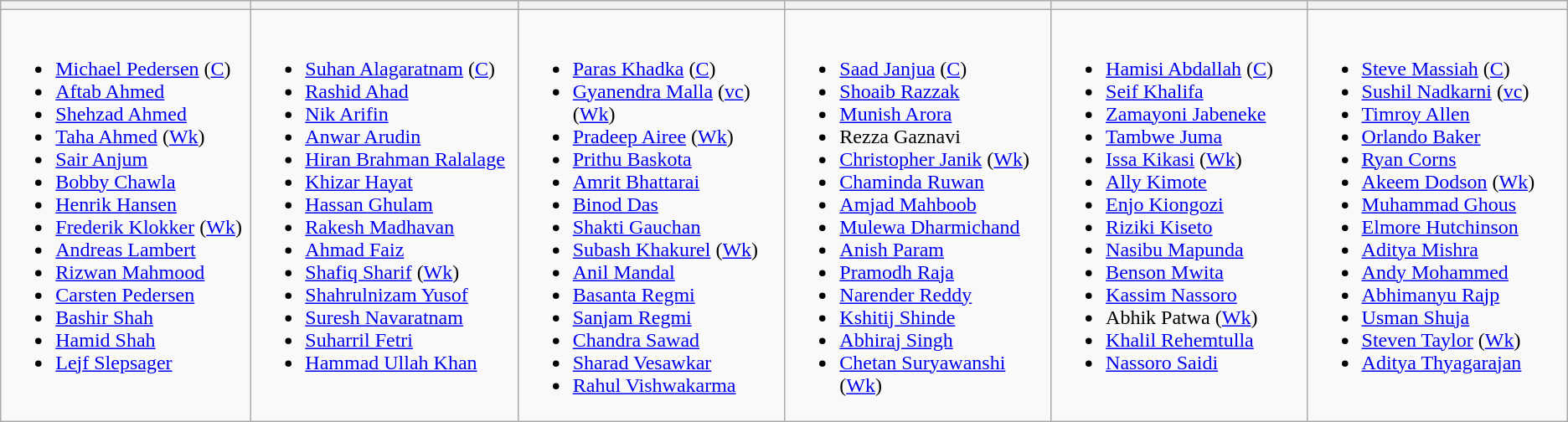<table class="wikitable">
<tr>
<th width=330></th>
<th width=330></th>
<th width=330> </th>
<th width=330></th>
<th width=330></th>
<th width=330></th>
</tr>
<tr>
<td valign=top><br><ul><li><a href='#'>Michael Pedersen</a> (<a href='#'>C</a>)</li><li><a href='#'>Aftab Ahmed</a></li><li><a href='#'>Shehzad Ahmed</a></li><li><a href='#'>Taha Ahmed</a> (<a href='#'>Wk</a>)</li><li><a href='#'>Sair Anjum</a></li><li><a href='#'>Bobby Chawla</a></li><li><a href='#'>Henrik Hansen</a></li><li><a href='#'>Frederik Klokker</a> (<a href='#'>Wk</a>)</li><li><a href='#'>Andreas Lambert</a></li><li><a href='#'>Rizwan Mahmood</a></li><li><a href='#'>Carsten Pedersen</a></li><li><a href='#'>Bashir Shah</a></li><li><a href='#'>Hamid Shah</a></li><li><a href='#'>Lejf Slepsager</a></li></ul></td>
<td valign=top><br><ul><li><a href='#'>Suhan Alagaratnam</a> (<a href='#'>C</a>)</li><li><a href='#'>Rashid Ahad</a></li><li><a href='#'>Nik Arifin</a></li><li><a href='#'>Anwar Arudin</a></li><li><a href='#'>Hiran Brahman Ralalage</a></li><li><a href='#'>Khizar Hayat</a></li><li><a href='#'>Hassan Ghulam</a></li><li><a href='#'>Rakesh Madhavan</a></li><li><a href='#'>Ahmad Faiz</a></li><li><a href='#'>Shafiq Sharif</a> (<a href='#'>Wk</a>)</li><li><a href='#'>Shahrulnizam Yusof</a></li><li><a href='#'>Suresh Navaratnam</a></li><li><a href='#'>Suharril Fetri</a></li><li><a href='#'>Hammad Ullah Khan</a></li></ul></td>
<td valign=top><br><ul><li><a href='#'>Paras Khadka</a> (<a href='#'>C</a>)</li><li><a href='#'>Gyanendra Malla</a> (<a href='#'>vc</a>) (<a href='#'>Wk</a>)</li><li><a href='#'>Pradeep Airee</a> (<a href='#'>Wk</a>)</li><li><a href='#'>Prithu Baskota</a></li><li><a href='#'>Amrit Bhattarai</a></li><li><a href='#'>Binod Das</a></li><li><a href='#'>Shakti Gauchan</a></li><li><a href='#'>Subash Khakurel</a> (<a href='#'>Wk</a>)</li><li><a href='#'>Anil Mandal</a></li><li><a href='#'>Basanta Regmi</a></li><li><a href='#'>Sanjam Regmi</a></li><li><a href='#'>Chandra Sawad</a></li><li><a href='#'>Sharad Vesawkar</a></li><li><a href='#'>Rahul Vishwakarma</a></li></ul></td>
<td valign=top><br><ul><li><a href='#'>Saad Janjua</a> (<a href='#'>C</a>)</li><li><a href='#'>Shoaib Razzak</a></li><li><a href='#'>Munish Arora</a></li><li>Rezza Gaznavi</li><li><a href='#'>Christopher Janik</a> (<a href='#'>Wk</a>)</li><li><a href='#'>Chaminda Ruwan</a></li><li><a href='#'>Amjad Mahboob</a></li><li><a href='#'>Mulewa Dharmichand</a></li><li><a href='#'>Anish Param</a></li><li><a href='#'>Pramodh Raja</a></li><li><a href='#'>Narender Reddy</a></li><li><a href='#'>Kshitij Shinde</a></li><li><a href='#'>Abhiraj Singh</a></li><li><a href='#'>Chetan Suryawanshi</a> (<a href='#'>Wk</a>)</li></ul></td>
<td valign=top><br><ul><li><a href='#'>Hamisi Abdallah</a> (<a href='#'>C</a>)</li><li><a href='#'>Seif Khalifa</a></li><li><a href='#'>Zamayoni Jabeneke</a></li><li><a href='#'>Tambwe Juma</a></li><li><a href='#'>Issa Kikasi</a> (<a href='#'>Wk</a>)</li><li><a href='#'>Ally Kimote</a></li><li><a href='#'>Enjo Kiongozi</a></li><li><a href='#'>Riziki Kiseto</a></li><li><a href='#'>Nasibu Mapunda</a></li><li><a href='#'>Benson Mwita</a></li><li><a href='#'>Kassim Nassoro</a></li><li>Abhik Patwa (<a href='#'>Wk</a>)</li><li><a href='#'>Khalil Rehemtulla</a></li><li><a href='#'>Nassoro Saidi</a></li></ul></td>
<td valign=top><br><ul><li><a href='#'>Steve Massiah</a> (<a href='#'>C</a>)</li><li><a href='#'>Sushil Nadkarni</a> (<a href='#'>vc</a>)</li><li><a href='#'>Timroy Allen</a></li><li><a href='#'>Orlando Baker</a></li><li><a href='#'>Ryan Corns</a></li><li><a href='#'>Akeem Dodson</a> (<a href='#'>Wk</a>)</li><li><a href='#'>Muhammad Ghous</a></li><li><a href='#'>Elmore Hutchinson</a></li><li><a href='#'>Aditya Mishra</a></li><li><a href='#'>Andy Mohammed</a></li><li><a href='#'>Abhimanyu Rajp</a></li><li><a href='#'>Usman Shuja</a></li><li><a href='#'>Steven Taylor</a> (<a href='#'>Wk</a>)</li><li><a href='#'>Aditya Thyagarajan</a></li></ul></td>
</tr>
</table>
